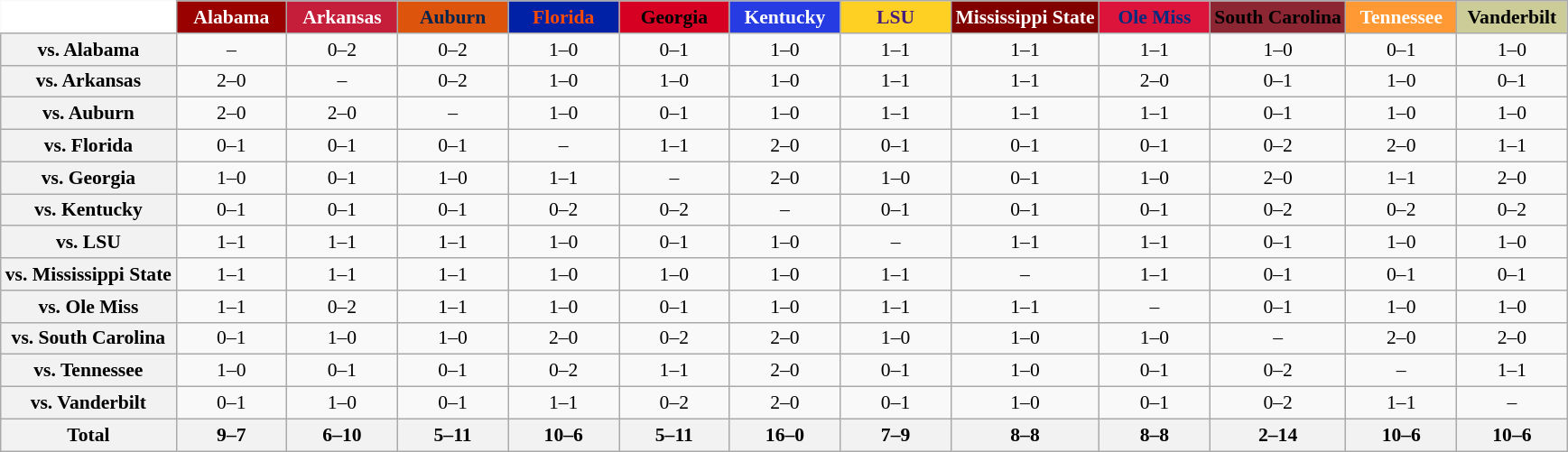<table class="wikitable" style="white-space:nowrap;font-size:90%;">
<tr>
<th colspan=1 style="background:white; border-top-style:hidden; border-left-style:hidden;"   width=75> </th>
<th style="background:#990000; color:#FFFFFF;"  width=75>Alabama</th>
<th style="background:#C41E3A; color:#FFFFFF;"  width=75>Arkansas</th>
<th style="background:#DD550C; color:#03244D;"  width=75>Auburn</th>
<th style="background:#0021A5; color:#FF4A00;"  width=75>Florida</th>
<th style="background:#D60022; color:#000000;"  width=75>Georgia</th>
<th style="background:#273BE2; color:#FFFFFF;"  width=75>Kentucky</th>
<th style="background:#FDD023; color:#461D7C;"  width=75>LSU</th>
<th style="background:#800000; color:#FFFFFF;"  width=75>Mississippi State</th>
<th style="background:#DC143C; color:#002B7F;"  width=75>Ole Miss</th>
<th style="background:#8C2633; color:#000000;"  width=75>South Carolina</th>
<th style="background:#FF9933; color:#FFFFFF;"  width=75>Tennessee</th>
<th style="background:#CCCC99; color:#000000;"  width=75>Vanderbilt</th>
</tr>
<tr style="text-align:center;">
<th>vs. Alabama</th>
<td>–</td>
<td>0–2</td>
<td>0–2</td>
<td>1–0</td>
<td>0–1</td>
<td>1–0</td>
<td>1–1</td>
<td>1–1</td>
<td>1–1</td>
<td>1–0</td>
<td>0–1</td>
<td>1–0</td>
</tr>
<tr style="text-align:center;">
<th>vs. Arkansas</th>
<td>2–0</td>
<td>–</td>
<td>0–2</td>
<td>1–0</td>
<td>1–0</td>
<td>1–0</td>
<td>1–1</td>
<td>1–1</td>
<td>2–0</td>
<td>0–1</td>
<td>1–0</td>
<td>0–1</td>
</tr>
<tr style="text-align:center;">
<th>vs. Auburn</th>
<td>2–0</td>
<td>2–0</td>
<td>–</td>
<td>1–0</td>
<td>0–1</td>
<td>1–0</td>
<td>1–1</td>
<td>1–1</td>
<td>1–1</td>
<td>0–1</td>
<td>1–0</td>
<td>1–0</td>
</tr>
<tr style="text-align:center;">
<th>vs. Florida</th>
<td>0–1</td>
<td>0–1</td>
<td>0–1</td>
<td>–</td>
<td>1–1</td>
<td>2–0</td>
<td>0–1</td>
<td>0–1</td>
<td>0–1</td>
<td>0–2</td>
<td>2–0</td>
<td>1–1</td>
</tr>
<tr style="text-align:center;">
<th>vs. Georgia</th>
<td>1–0</td>
<td>0–1</td>
<td>1–0</td>
<td>1–1</td>
<td>–</td>
<td>2–0</td>
<td>1–0</td>
<td>0–1</td>
<td>1–0</td>
<td>2–0</td>
<td>1–1</td>
<td>2–0</td>
</tr>
<tr style="text-align:center;">
<th>vs. Kentucky</th>
<td>0–1</td>
<td>0–1</td>
<td>0–1</td>
<td>0–2</td>
<td>0–2</td>
<td>–</td>
<td>0–1</td>
<td>0–1</td>
<td>0–1</td>
<td>0–2</td>
<td>0–2</td>
<td>0–2</td>
</tr>
<tr style="text-align:center;">
<th>vs. LSU</th>
<td>1–1</td>
<td>1–1</td>
<td>1–1</td>
<td>1–0</td>
<td>0–1</td>
<td>1–0</td>
<td>–</td>
<td>1–1</td>
<td>1–1</td>
<td>0–1</td>
<td>1–0</td>
<td>1–0</td>
</tr>
<tr style="text-align:center;">
<th>vs. Mississippi State</th>
<td>1–1</td>
<td>1–1</td>
<td>1–1</td>
<td>1–0</td>
<td>1–0</td>
<td>1–0</td>
<td>1–1</td>
<td>–</td>
<td>1–1</td>
<td>0–1</td>
<td>0–1</td>
<td>0–1</td>
</tr>
<tr style="text-align:center;">
<th>vs. Ole Miss</th>
<td>1–1</td>
<td>0–2</td>
<td>1–1</td>
<td>1–0</td>
<td>0–1</td>
<td>1–0</td>
<td>1–1</td>
<td>1–1</td>
<td>–</td>
<td>0–1</td>
<td>1–0</td>
<td>1–0</td>
</tr>
<tr style="text-align:center;">
<th>vs. South Carolina</th>
<td>0–1</td>
<td>1–0</td>
<td>1–0</td>
<td>2–0</td>
<td>0–2</td>
<td>2–0</td>
<td>1–0</td>
<td>1–0</td>
<td>1–0</td>
<td>–</td>
<td>2–0</td>
<td>2–0</td>
</tr>
<tr style="text-align:center;">
<th>vs. Tennessee</th>
<td>1–0</td>
<td>0–1</td>
<td>0–1</td>
<td>0–2</td>
<td>1–1</td>
<td>2–0</td>
<td>0–1</td>
<td>1–0</td>
<td>0–1</td>
<td>0–2</td>
<td>–</td>
<td>1–1</td>
</tr>
<tr style="text-align:center;">
<th>vs. Vanderbilt</th>
<td>0–1</td>
<td>1–0</td>
<td>0–1</td>
<td>1–1</td>
<td>0–2</td>
<td>2–0</td>
<td>0–1</td>
<td>1–0</td>
<td>0–1</td>
<td>0–2</td>
<td>1–1</td>
<td>–<br></td>
</tr>
<tr style="text-align:center;">
<th>Total</th>
<th>9–7</th>
<th>6–10</th>
<th>5–11</th>
<th>10–6</th>
<th>5–11</th>
<th>16–0</th>
<th>7–9</th>
<th>8–8</th>
<th>8–8</th>
<th>2–14</th>
<th>10–6</th>
<th>10–6</th>
</tr>
</table>
